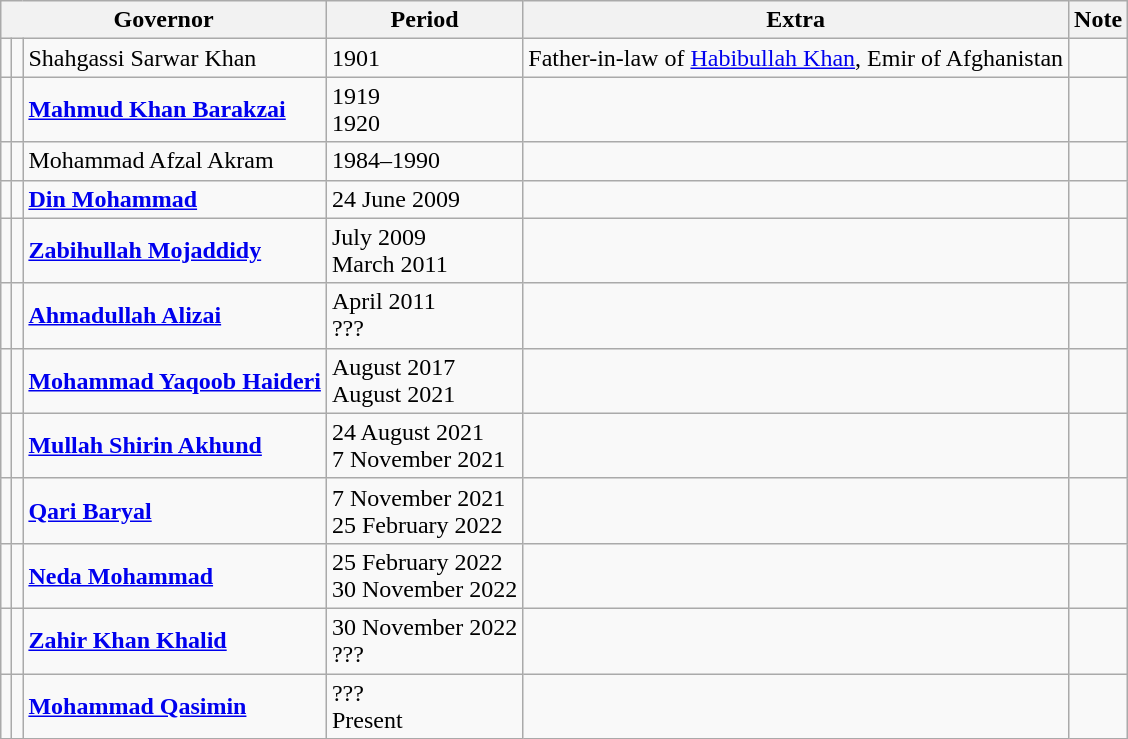<table class="wikitable">
<tr>
<th colspan="3">Governor</th>
<th>Period</th>
<th>Extra</th>
<th>Note</th>
</tr>
<tr>
<td></td>
<td></td>
<td>Shahgassi Sarwar Khan</td>
<td>1901</td>
<td>Father-in-law of <a href='#'>Habibullah Khan</a>, Emir of Afghanistan</td>
<td></td>
</tr>
<tr>
<td></td>
<td></td>
<td><strong><a href='#'>Mahmud Khan Barakzai</a></strong></td>
<td>1919<br>1920</td>
<td></td>
<td></td>
</tr>
<tr>
<td></td>
<td></td>
<td>Mohammad Afzal Akram</td>
<td>1984–1990</td>
<td></td>
<td></td>
</tr>
<tr>
<td></td>
<td></td>
<td><strong><a href='#'>Din Mohammad</a></strong></td>
<td>24 June 2009</td>
<td></td>
<td></td>
</tr>
<tr>
<td></td>
<td></td>
<td><strong><a href='#'>Zabihullah Mojaddidy</a></strong></td>
<td>July 2009<br>March 2011</td>
<td></td>
<td></td>
</tr>
<tr>
<td></td>
<td></td>
<td><strong><a href='#'>Ahmadullah Alizai</a></strong></td>
<td>April 2011<br> ???</td>
<td></td>
<td></td>
</tr>
<tr>
<td></td>
<td></td>
<td><strong><a href='#'>Mohammad Yaqoob Haideri</a></strong></td>
<td>August 2017<br> August 2021</td>
<td></td>
<td></td>
</tr>
<tr>
<td></td>
<td></td>
<td><strong><a href='#'>Mullah Shirin Akhund</a></strong></td>
<td>24 August 2021<br> 7 November 2021</td>
<td></td>
<td></td>
</tr>
<tr>
<td></td>
<td></td>
<td><strong><a href='#'>Qari Baryal</a></strong></td>
<td>7 November 2021<br> 25 February 2022</td>
<td></td>
<td></td>
</tr>
<tr>
<td></td>
<td></td>
<td><strong><a href='#'>Neda Mohammad</a></strong></td>
<td>25 February 2022<br> 30 November 2022</td>
<td></td>
<td></td>
</tr>
<tr>
<td></td>
<td></td>
<td><strong><a href='#'>Zahir Khan Khalid</a></strong></td>
<td>30 November 2022<br> ???</td>
<td></td>
<td></td>
</tr>
<tr>
<td></td>
<td></td>
<td><strong><a href='#'>Mohammad Qasimin</a></strong></td>
<td>???<br> Present</td>
<td></td>
<td></td>
</tr>
</table>
